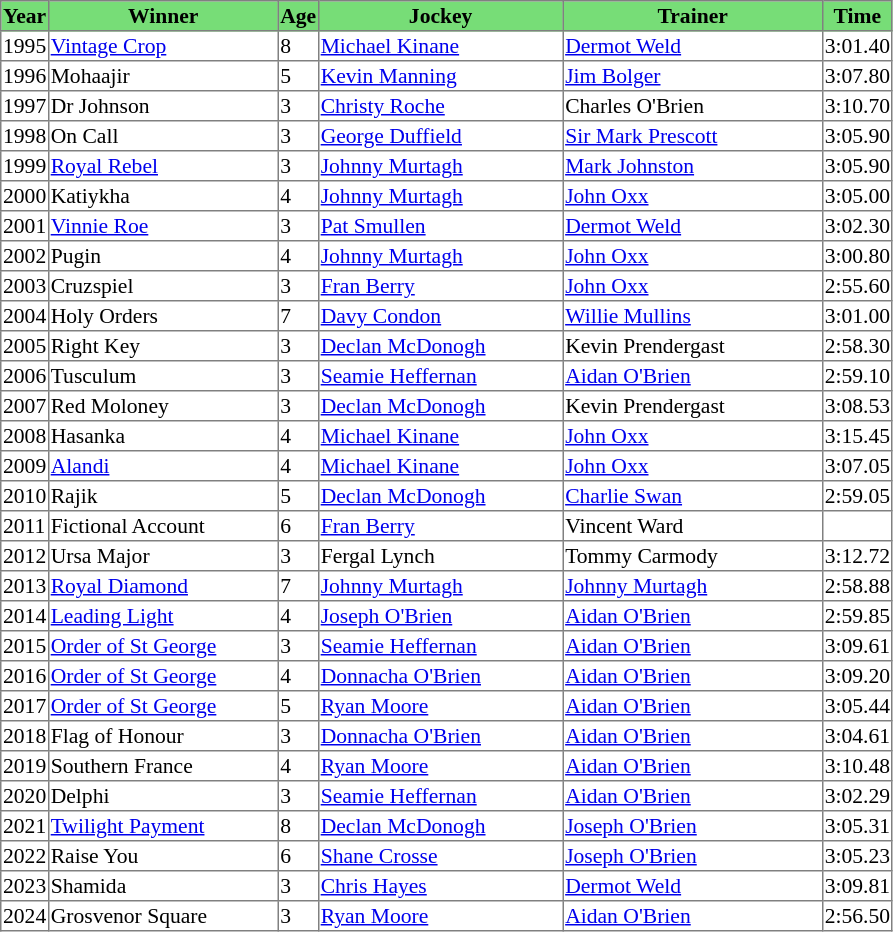<table class = "sortable" | border="1" style="border-collapse: collapse; font-size:90%">
<tr bgcolor="#77dd77" align="center">
<th>Year</th>
<th>Winner</th>
<th>Age</th>
<th>Jockey</th>
<th>Trainer</th>
<th>Time</th>
</tr>
<tr>
<td>1995</td>
<td width=150px><a href='#'>Vintage Crop</a></td>
<td>8</td>
<td width=160px><a href='#'>Michael Kinane</a></td>
<td width=170px><a href='#'>Dermot Weld</a></td>
<td>3:01.40</td>
</tr>
<tr>
<td>1996</td>
<td>Mohaajir</td>
<td>5</td>
<td><a href='#'>Kevin Manning</a></td>
<td><a href='#'>Jim Bolger</a></td>
<td>3:07.80</td>
</tr>
<tr>
<td>1997</td>
<td>Dr Johnson</td>
<td>3</td>
<td><a href='#'>Christy Roche</a></td>
<td>Charles O'Brien</td>
<td>3:10.70</td>
</tr>
<tr>
<td>1998</td>
<td>On Call</td>
<td>3</td>
<td><a href='#'>George Duffield</a></td>
<td><a href='#'>Sir Mark Prescott</a></td>
<td>3:05.90</td>
</tr>
<tr>
<td>1999</td>
<td><a href='#'>Royal Rebel</a></td>
<td>3</td>
<td><a href='#'>Johnny Murtagh</a></td>
<td><a href='#'>Mark Johnston</a></td>
<td>3:05.90</td>
</tr>
<tr>
<td>2000</td>
<td>Katiykha</td>
<td>4</td>
<td><a href='#'>Johnny Murtagh</a></td>
<td><a href='#'>John Oxx</a></td>
<td>3:05.00</td>
</tr>
<tr>
<td>2001</td>
<td><a href='#'>Vinnie Roe</a></td>
<td>3</td>
<td><a href='#'>Pat Smullen</a></td>
<td><a href='#'>Dermot Weld</a></td>
<td>3:02.30</td>
</tr>
<tr>
<td>2002</td>
<td>Pugin</td>
<td>4</td>
<td><a href='#'>Johnny Murtagh</a></td>
<td><a href='#'>John Oxx</a></td>
<td>3:00.80</td>
</tr>
<tr>
<td>2003</td>
<td>Cruzspiel</td>
<td>3</td>
<td><a href='#'>Fran Berry</a></td>
<td><a href='#'>John Oxx</a></td>
<td>2:55.60</td>
</tr>
<tr>
<td>2004</td>
<td>Holy Orders</td>
<td>7</td>
<td><a href='#'>Davy Condon</a></td>
<td><a href='#'>Willie Mullins</a></td>
<td>3:01.00</td>
</tr>
<tr>
<td>2005</td>
<td>Right Key</td>
<td>3</td>
<td><a href='#'>Declan McDonogh</a></td>
<td>Kevin Prendergast</td>
<td>2:58.30</td>
</tr>
<tr>
<td>2006</td>
<td>Tusculum</td>
<td>3</td>
<td><a href='#'>Seamie Heffernan</a></td>
<td><a href='#'>Aidan O'Brien</a></td>
<td>2:59.10</td>
</tr>
<tr>
<td>2007</td>
<td>Red Moloney</td>
<td>3</td>
<td><a href='#'>Declan McDonogh</a></td>
<td>Kevin Prendergast</td>
<td>3:08.53</td>
</tr>
<tr>
<td>2008</td>
<td>Hasanka</td>
<td>4</td>
<td><a href='#'>Michael Kinane</a></td>
<td><a href='#'>John Oxx</a></td>
<td>3:15.45</td>
</tr>
<tr>
<td>2009</td>
<td><a href='#'>Alandi</a></td>
<td>4</td>
<td><a href='#'>Michael Kinane</a></td>
<td><a href='#'>John Oxx</a></td>
<td>3:07.05</td>
</tr>
<tr>
<td>2010</td>
<td>Rajik</td>
<td>5</td>
<td><a href='#'>Declan McDonogh</a></td>
<td><a href='#'>Charlie Swan</a></td>
<td>2:59.05</td>
</tr>
<tr>
<td>2011</td>
<td>Fictional Account</td>
<td>6</td>
<td><a href='#'>Fran Berry</a></td>
<td>Vincent Ward</td>
<td></td>
</tr>
<tr>
<td>2012</td>
<td>Ursa Major</td>
<td>3</td>
<td>Fergal Lynch</td>
<td>Tommy Carmody</td>
<td>3:12.72</td>
</tr>
<tr>
<td>2013</td>
<td><a href='#'>Royal Diamond</a></td>
<td>7</td>
<td><a href='#'>Johnny Murtagh</a></td>
<td><a href='#'>Johnny Murtagh</a></td>
<td>2:58.88</td>
</tr>
<tr>
<td>2014</td>
<td><a href='#'>Leading Light</a></td>
<td>4</td>
<td><a href='#'>Joseph O'Brien</a></td>
<td><a href='#'>Aidan O'Brien</a></td>
<td>2:59.85</td>
</tr>
<tr>
<td>2015</td>
<td><a href='#'>Order of St George</a></td>
<td>3</td>
<td><a href='#'>Seamie Heffernan</a></td>
<td><a href='#'>Aidan O'Brien</a></td>
<td>3:09.61</td>
</tr>
<tr>
<td>2016</td>
<td><a href='#'>Order of St George</a></td>
<td>4</td>
<td><a href='#'>Donnacha O'Brien</a></td>
<td><a href='#'>Aidan O'Brien</a></td>
<td>3:09.20</td>
</tr>
<tr>
<td>2017</td>
<td><a href='#'>Order of St George</a></td>
<td>5</td>
<td><a href='#'>Ryan Moore</a></td>
<td><a href='#'>Aidan O'Brien</a></td>
<td>3:05.44</td>
</tr>
<tr>
<td>2018</td>
<td>Flag of Honour</td>
<td>3</td>
<td><a href='#'>Donnacha O'Brien</a></td>
<td><a href='#'>Aidan O'Brien</a></td>
<td>3:04.61</td>
</tr>
<tr>
<td>2019</td>
<td>Southern France</td>
<td>4</td>
<td><a href='#'>Ryan Moore</a></td>
<td><a href='#'>Aidan O'Brien</a></td>
<td>3:10.48</td>
</tr>
<tr>
<td>2020</td>
<td>Delphi</td>
<td>3</td>
<td><a href='#'>Seamie Heffernan</a></td>
<td><a href='#'>Aidan O'Brien</a></td>
<td>3:02.29</td>
</tr>
<tr>
<td>2021</td>
<td><a href='#'>Twilight Payment</a></td>
<td>8</td>
<td><a href='#'>Declan McDonogh</a></td>
<td><a href='#'>Joseph O'Brien</a></td>
<td>3:05.31</td>
</tr>
<tr>
<td>2022</td>
<td>Raise You</td>
<td>6</td>
<td><a href='#'>Shane Crosse</a></td>
<td><a href='#'>Joseph O'Brien</a></td>
<td>3:05.23</td>
</tr>
<tr>
<td>2023</td>
<td>Shamida</td>
<td>3</td>
<td><a href='#'>Chris Hayes</a></td>
<td><a href='#'>Dermot Weld</a></td>
<td>3:09.81</td>
</tr>
<tr>
<td>2024</td>
<td>Grosvenor Square</td>
<td>3</td>
<td><a href='#'>Ryan Moore</a></td>
<td><a href='#'>Aidan O'Brien</a></td>
<td>2:56.50</td>
</tr>
</table>
